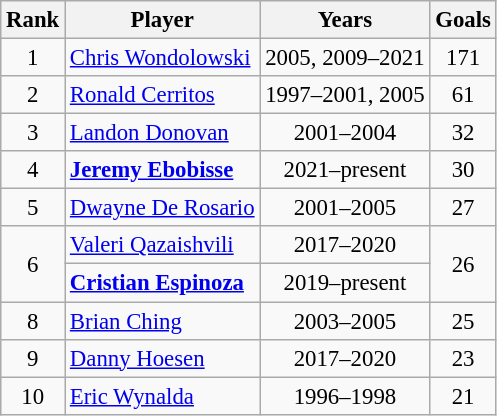<table class="wikitable" style="font-size:95%;">
<tr>
<th>Rank</th>
<th>Player</th>
<th align=center>Years</th>
<th>Goals</th>
</tr>
<tr>
<td align=center>1</td>
<td> <a href='#'>Chris Wondolowski</a></td>
<td align=center>2005, 2009–2021</td>
<td align=center>171</td>
</tr>
<tr>
<td align=center>2</td>
<td> <a href='#'>Ronald Cerritos</a></td>
<td align=center>1997–2001, 2005</td>
<td align=center>61</td>
</tr>
<tr>
<td align=center>3</td>
<td> <a href='#'>Landon Donovan</a></td>
<td align=center>2001–2004</td>
<td align=center>32</td>
</tr>
<tr>
<td align=center>4</td>
<td> <strong><a href='#'>Jeremy Ebobisse</a></strong></td>
<td align=center>2021–present</td>
<td align=center>30</td>
</tr>
<tr>
<td align=center>5</td>
<td> <a href='#'>Dwayne De Rosario</a></td>
<td align=center>2001–2005</td>
<td align=center>27</td>
</tr>
<tr>
<td rowspan="2" style="text-align:center;">6</td>
<td> <a href='#'>Valeri Qazaishvili</a></td>
<td align=center>2017–2020</td>
<td rowspan="2" style="text-align:center;">26</td>
</tr>
<tr>
<td> <strong><a href='#'>Cristian Espinoza</a></strong></td>
<td align=center>2019–present</td>
</tr>
<tr>
<td align=center>8</td>
<td> <a href='#'>Brian Ching</a></td>
<td align=center>2003–2005</td>
<td align=center>25</td>
</tr>
<tr>
<td align=center>9</td>
<td> <a href='#'>Danny Hoesen</a></td>
<td align=center>2017–2020</td>
<td align=center>23</td>
</tr>
<tr>
<td align=center>10</td>
<td> <a href='#'>Eric Wynalda</a></td>
<td align=center>1996–1998</td>
<td align=center>21</td>
</tr>
</table>
